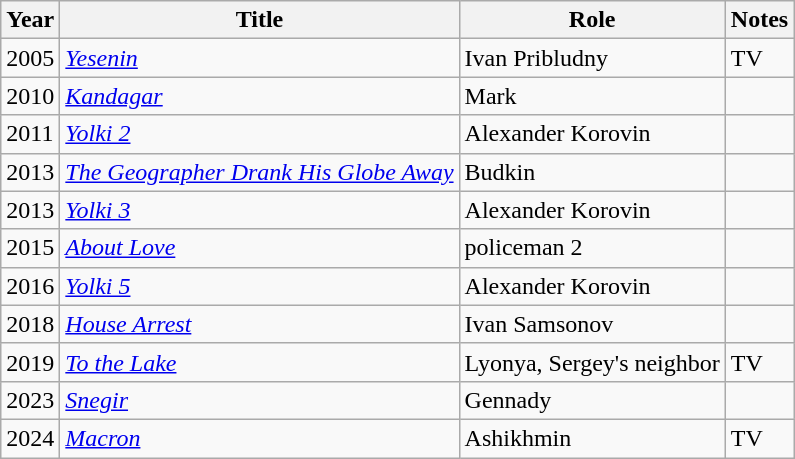<table class="wikitable sortable">
<tr>
<th>Year</th>
<th>Title</th>
<th>Role</th>
<th class="unsortable">Notes</th>
</tr>
<tr>
<td>2005</td>
<td><em><a href='#'>Yesenin</a></em></td>
<td>Ivan Pribludny</td>
<td>TV</td>
</tr>
<tr>
<td>2010</td>
<td><em><a href='#'>Kandagar</a></em></td>
<td>Mark</td>
<td></td>
</tr>
<tr>
<td>2011</td>
<td><em><a href='#'>Yolki 2</a></em></td>
<td>Alexander Korovin</td>
<td></td>
</tr>
<tr>
<td>2013</td>
<td><em><a href='#'>The Geographer Drank His Globe Away</a></em></td>
<td>Budkin</td>
<td></td>
</tr>
<tr>
<td>2013</td>
<td><em><a href='#'>Yolki 3</a></em></td>
<td>Alexander Korovin</td>
<td></td>
</tr>
<tr>
<td>2015</td>
<td><em><a href='#'>About Love</a></em></td>
<td>policeman 2</td>
<td></td>
</tr>
<tr>
<td>2016</td>
<td><em><a href='#'>Yolki 5</a></em></td>
<td>Alexander Korovin</td>
<td></td>
</tr>
<tr>
<td>2018</td>
<td><em><a href='#'>House Arrest</a></em></td>
<td>Ivan Samsonov</td>
<td></td>
</tr>
<tr>
<td>2019</td>
<td><em><a href='#'>To the Lake</a></em></td>
<td>Lyonya, Sergey's neighbor</td>
<td>TV</td>
</tr>
<tr>
<td>2023</td>
<td><em><a href='#'>Snegir</a></em></td>
<td>Gennady</td>
</tr>
<tr>
<td>2024</td>
<td><em><a href='#'>Macron</a></em></td>
<td>Ashikhmin</td>
<td>TV</td>
</tr>
</table>
